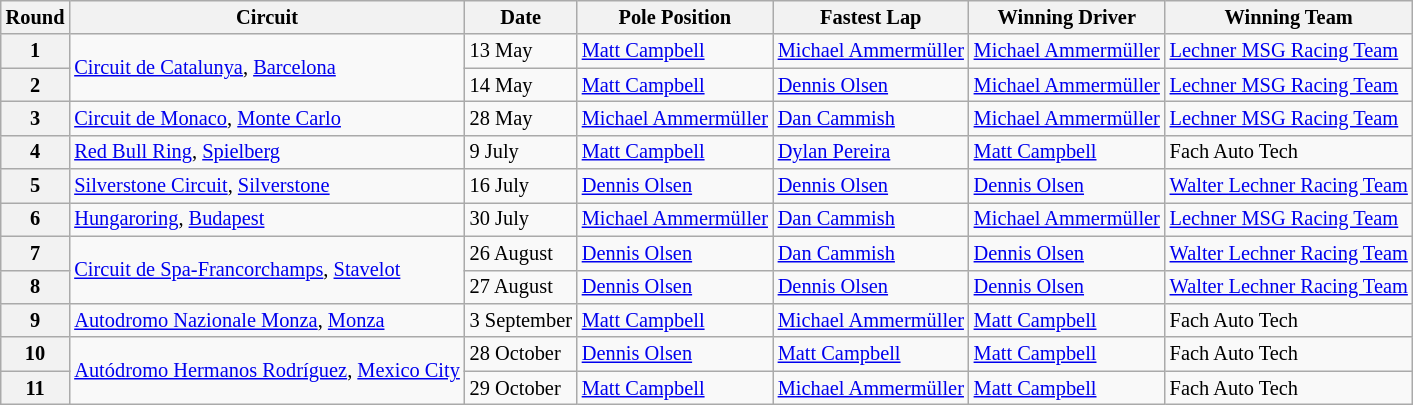<table class="wikitable" style="font-size: 85%">
<tr>
<th>Round</th>
<th>Circuit</th>
<th>Date</th>
<th>Pole Position</th>
<th>Fastest Lap</th>
<th>Winning Driver</th>
<th>Winning Team</th>
</tr>
<tr>
<th>1</th>
<td rowspan=2> <a href='#'>Circuit de Catalunya</a>, <a href='#'>Barcelona</a></td>
<td>13 May</td>
<td> <a href='#'>Matt Campbell</a></td>
<td> <a href='#'>Michael Ammermüller</a></td>
<td> <a href='#'>Michael Ammermüller</a></td>
<td> <a href='#'>Lechner MSG Racing Team</a></td>
</tr>
<tr>
<th>2</th>
<td>14 May</td>
<td> <a href='#'>Matt Campbell</a></td>
<td> <a href='#'>Dennis Olsen</a></td>
<td> <a href='#'>Michael Ammermüller</a></td>
<td> <a href='#'>Lechner MSG Racing Team</a></td>
</tr>
<tr>
<th>3</th>
<td> <a href='#'>Circuit de Monaco</a>, <a href='#'>Monte Carlo</a></td>
<td>28 May</td>
<td> <a href='#'>Michael Ammermüller</a></td>
<td> <a href='#'>Dan Cammish</a></td>
<td> <a href='#'>Michael Ammermüller</a></td>
<td> <a href='#'>Lechner MSG Racing Team</a></td>
</tr>
<tr>
<th>4</th>
<td> <a href='#'>Red Bull Ring</a>, <a href='#'>Spielberg</a></td>
<td>9 July</td>
<td> <a href='#'>Matt Campbell</a></td>
<td> <a href='#'>Dylan Pereira</a></td>
<td> <a href='#'>Matt Campbell</a></td>
<td> Fach Auto Tech</td>
</tr>
<tr>
<th>5</th>
<td> <a href='#'>Silverstone Circuit</a>, <a href='#'>Silverstone</a></td>
<td>16 July</td>
<td> <a href='#'>Dennis Olsen</a></td>
<td> <a href='#'>Dennis Olsen</a></td>
<td> <a href='#'>Dennis Olsen</a></td>
<td> <a href='#'>Walter Lechner Racing Team</a></td>
</tr>
<tr>
<th>6</th>
<td> <a href='#'>Hungaroring</a>, <a href='#'>Budapest</a></td>
<td>30 July</td>
<td> <a href='#'>Michael Ammermüller</a></td>
<td> <a href='#'>Dan Cammish</a></td>
<td> <a href='#'>Michael Ammermüller</a></td>
<td> <a href='#'>Lechner MSG Racing Team</a></td>
</tr>
<tr>
<th>7</th>
<td rowspan=2> <a href='#'>Circuit de Spa-Francorchamps</a>, <a href='#'>Stavelot</a></td>
<td>26 August</td>
<td> <a href='#'>Dennis Olsen</a></td>
<td> <a href='#'>Dan Cammish</a></td>
<td> <a href='#'>Dennis Olsen</a></td>
<td> <a href='#'>Walter Lechner Racing Team</a></td>
</tr>
<tr>
<th>8</th>
<td>27 August</td>
<td> <a href='#'>Dennis Olsen</a></td>
<td> <a href='#'>Dennis Olsen</a></td>
<td> <a href='#'>Dennis Olsen</a></td>
<td> <a href='#'>Walter Lechner Racing Team</a></td>
</tr>
<tr>
<th>9</th>
<td> <a href='#'>Autodromo Nazionale Monza</a>, <a href='#'>Monza</a></td>
<td>3 September</td>
<td> <a href='#'>Matt Campbell</a></td>
<td> <a href='#'>Michael Ammermüller</a></td>
<td> <a href='#'>Matt Campbell</a></td>
<td> Fach Auto Tech</td>
</tr>
<tr>
<th>10</th>
<td rowspan=2> <a href='#'>Autódromo Hermanos Rodríguez</a>, <a href='#'>Mexico City</a></td>
<td>28 October</td>
<td> <a href='#'>Dennis Olsen</a></td>
<td> <a href='#'>Matt Campbell</a></td>
<td> <a href='#'>Matt Campbell</a></td>
<td> Fach Auto Tech</td>
</tr>
<tr>
<th>11</th>
<td>29 October</td>
<td> <a href='#'>Matt Campbell</a></td>
<td> <a href='#'>Michael Ammermüller</a></td>
<td> <a href='#'>Matt Campbell</a></td>
<td> Fach Auto Tech</td>
</tr>
</table>
